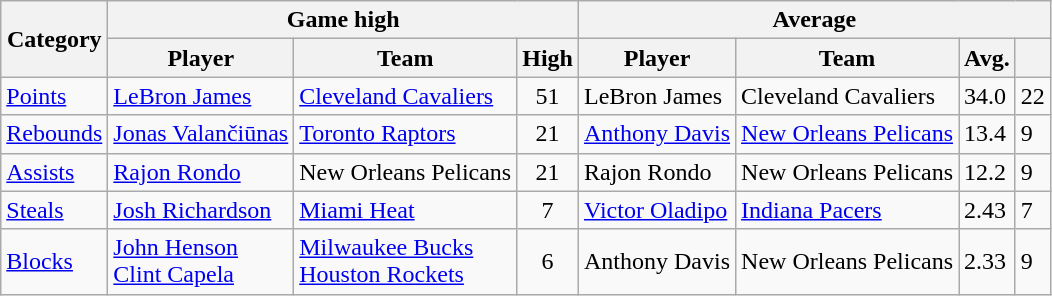<table class=wikitable style="text-align:left;">
<tr>
<th rowspan=2>Category</th>
<th colspan=3>Game high</th>
<th colspan=4>Average</th>
</tr>
<tr>
<th>Player</th>
<th>Team</th>
<th>High</th>
<th>Player</th>
<th>Team</th>
<th>Avg.</th>
<th></th>
</tr>
<tr>
<td><a href='#'>Points</a></td>
<td><a href='#'>LeBron James</a></td>
<td><a href='#'>Cleveland Cavaliers</a></td>
<td align=center>51</td>
<td>LeBron James</td>
<td>Cleveland Cavaliers</td>
<td>34.0</td>
<td>22</td>
</tr>
<tr>
<td><a href='#'>Rebounds</a></td>
<td><a href='#'>Jonas Valančiūnas</a></td>
<td><a href='#'>Toronto Raptors</a></td>
<td align=center>21</td>
<td><a href='#'>Anthony Davis</a></td>
<td><a href='#'>New Orleans Pelicans</a></td>
<td>13.4</td>
<td>9</td>
</tr>
<tr>
<td><a href='#'>Assists</a></td>
<td><a href='#'>Rajon Rondo</a></td>
<td>New Orleans Pelicans</td>
<td align=center>21</td>
<td>Rajon Rondo</td>
<td>New Orleans Pelicans</td>
<td>12.2</td>
<td>9</td>
</tr>
<tr>
<td><a href='#'>Steals</a></td>
<td><a href='#'>Josh Richardson</a></td>
<td><a href='#'>Miami Heat</a></td>
<td align=center>7</td>
<td><a href='#'>Victor Oladipo</a></td>
<td><a href='#'>Indiana Pacers</a></td>
<td>2.43</td>
<td>7</td>
</tr>
<tr>
<td><a href='#'>Blocks</a></td>
<td><a href='#'>John Henson</a><br><a href='#'>Clint Capela</a></td>
<td><a href='#'>Milwaukee Bucks</a><br><a href='#'>Houston Rockets</a></td>
<td align=center>6</td>
<td>Anthony Davis</td>
<td>New Orleans Pelicans</td>
<td>2.33</td>
<td>9</td>
</tr>
</table>
